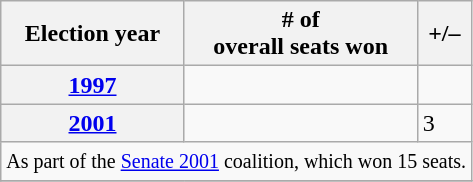<table class=wikitable>
<tr>
<th>Election year</th>
<th># of<br>overall seats won</th>
<th>+/–</th>
</tr>
<tr>
<th><a href='#'>1997</a></th>
<td></td>
<td></td>
</tr>
<tr>
<th><a href='#'>2001</a></th>
<td></td>
<td> 3</td>
</tr>
<tr>
<td colspan=7><small>As part of the <a href='#'>Senate 2001</a> coalition, which won 15 seats.</small></td>
</tr>
<tr>
</tr>
</table>
